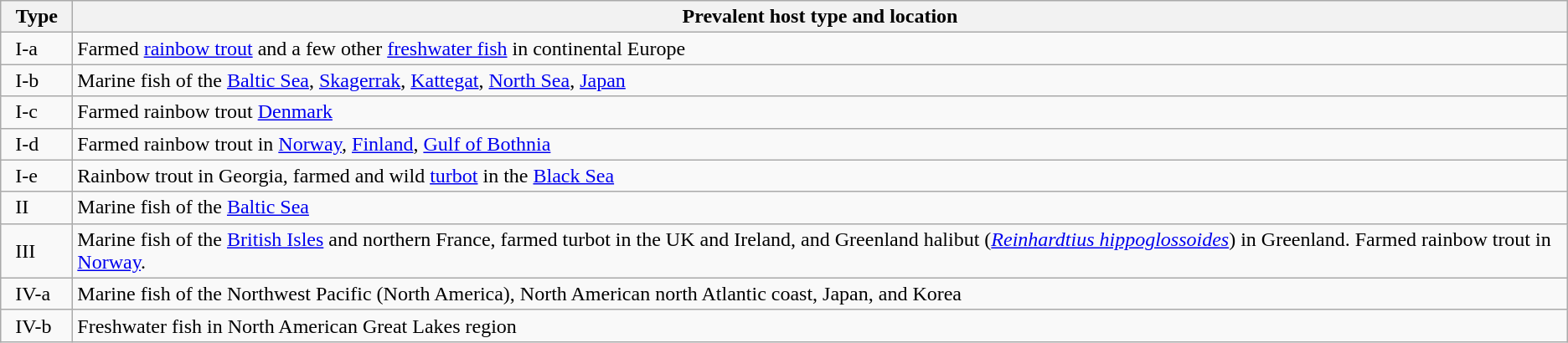<table class="wikitable">
<tr>
<th width="50">Type</th>
<th>Prevalent host type and location</th>
</tr>
<tr>
<td>  I-a</td>
<td>Farmed <a href='#'>rainbow trout</a> and a few other <a href='#'>freshwater fish</a> in continental Europe</td>
</tr>
<tr>
<td>  I-b</td>
<td>Marine fish of the <a href='#'>Baltic Sea</a>, <a href='#'>Skagerrak</a>, <a href='#'>Kattegat</a>, <a href='#'>North Sea</a>, <a href='#'>Japan</a></td>
</tr>
<tr>
<td>  I-c</td>
<td>Farmed rainbow trout <a href='#'>Denmark</a></td>
</tr>
<tr>
<td>  I-d</td>
<td>Farmed rainbow trout in <a href='#'>Norway</a>, <a href='#'>Finland</a>, <a href='#'>Gulf of Bothnia</a></td>
</tr>
<tr>
<td>  I-e</td>
<td>Rainbow trout in Georgia, farmed and wild <a href='#'>turbot</a> in the <a href='#'>Black Sea</a></td>
</tr>
<tr>
<td>  II</td>
<td>Marine fish of the <a href='#'>Baltic Sea</a></td>
</tr>
<tr>
<td>  III</td>
<td>Marine fish of the <a href='#'>British Isles</a> and northern France, farmed turbot in the UK and Ireland, and Greenland halibut (<em><a href='#'>Reinhardtius hippoglossoides</a></em>) in Greenland. Farmed rainbow trout in <a href='#'>Norway</a>.</td>
</tr>
<tr>
<td>  IV-a</td>
<td>Marine fish of the Northwest Pacific (North America), North American north Atlantic coast, Japan, and Korea</td>
</tr>
<tr>
<td>  IV-b</td>
<td>Freshwater fish in North American Great Lakes region</td>
</tr>
</table>
